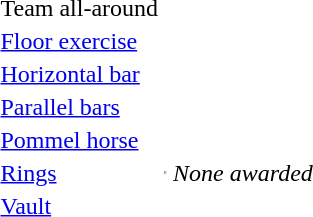<table>
<tr>
<td><br></td>
<td></td>
<td></td>
<td></td>
</tr>
<tr>
<td>Team all-around<br></td>
<td></td>
<td></td>
<td></td>
</tr>
<tr>
<td><a href='#'>Floor exercise</a><br></td>
<td></td>
<td></td>
<td></td>
</tr>
<tr>
<td><a href='#'>Horizontal bar</a><br></td>
<td></td>
<td></td>
<td></td>
</tr>
<tr>
<td><a href='#'>Parallel bars</a><br></td>
<td></td>
<td></td>
<td></td>
</tr>
<tr>
<td><a href='#'>Pommel horse</a><br></td>
<td></td>
<td></td>
<td></td>
</tr>
<tr>
<td><a href='#'>Rings</a><br></td>
<td><hr></td>
<td><em>None awarded</em></td>
<td></td>
</tr>
<tr>
<td><a href='#'>Vault</a><br></td>
<td></td>
<td></td>
<td></td>
</tr>
</table>
